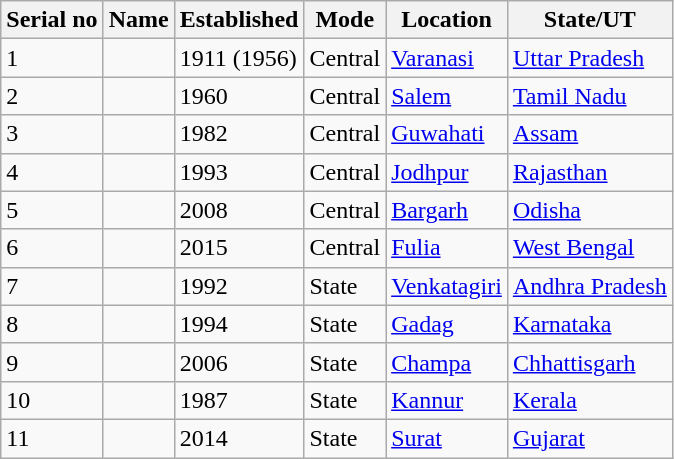<table class="wikitable sortable">
<tr>
<th>Serial no</th>
<th>Name</th>
<th>Established</th>
<th>Mode</th>
<th>Location</th>
<th>State/UT</th>
</tr>
<tr>
<td>1</td>
<td></td>
<td>1911 (1956)</td>
<td>Central</td>
<td><a href='#'>Varanasi</a></td>
<td><a href='#'>Uttar Pradesh</a></td>
</tr>
<tr>
<td>2</td>
<td></td>
<td>1960</td>
<td>Central</td>
<td><a href='#'>Salem</a></td>
<td><a href='#'>Tamil Nadu</a></td>
</tr>
<tr>
<td>3</td>
<td></td>
<td>1982</td>
<td>Central</td>
<td><a href='#'>Guwahati</a></td>
<td><a href='#'>Assam</a></td>
</tr>
<tr>
<td>4</td>
<td></td>
<td>1993</td>
<td>Central</td>
<td><a href='#'>Jodhpur</a></td>
<td><a href='#'>Rajasthan</a></td>
</tr>
<tr>
<td>5</td>
<td></td>
<td>2008</td>
<td>Central</td>
<td><a href='#'>Bargarh</a></td>
<td><a href='#'>Odisha</a></td>
</tr>
<tr>
<td>6</td>
<td></td>
<td>2015</td>
<td>Central</td>
<td><a href='#'>Fulia</a></td>
<td><a href='#'>West Bengal</a></td>
</tr>
<tr>
<td>7</td>
<td></td>
<td>1992</td>
<td>State</td>
<td><a href='#'>Venkatagiri</a></td>
<td><a href='#'>Andhra Pradesh</a></td>
</tr>
<tr>
<td>8</td>
<td></td>
<td>1994</td>
<td>State</td>
<td><a href='#'>Gadag</a></td>
<td><a href='#'>Karnataka</a></td>
</tr>
<tr>
<td>9</td>
<td></td>
<td>2006</td>
<td>State</td>
<td><a href='#'>Champa</a></td>
<td><a href='#'>Chhattisgarh</a></td>
</tr>
<tr>
<td>10</td>
<td></td>
<td>1987</td>
<td>State</td>
<td><a href='#'>Kannur</a></td>
<td><a href='#'>Kerala</a></td>
</tr>
<tr>
<td>11</td>
<td></td>
<td>2014</td>
<td>State</td>
<td><a href='#'>Surat</a></td>
<td><a href='#'>Gujarat</a></td>
</tr>
</table>
